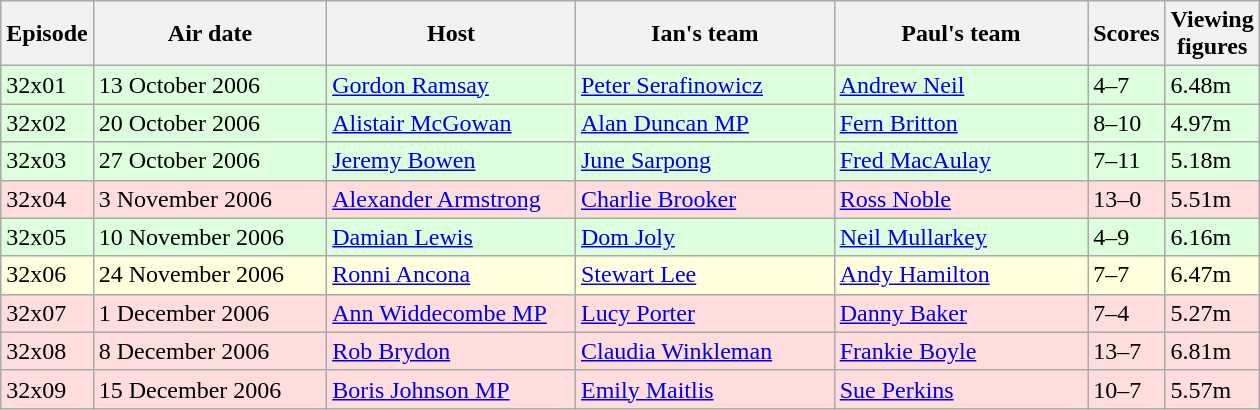<table class="wikitable"  style="width:840px; background:#dfd;">
<tr>
<th style="width:5%;">Episode</th>
<th style="width:21%;">Air date</th>
<th style="width:22%;">Host</th>
<th style="width:23%;">Ian's team</th>
<th style="width:23%;">Paul's team</th>
<th style="width:5%;">Scores</th>
<th style="width:120%;">Viewing figures</th>
</tr>
<tr>
<td>32x01</td>
<td>13 October 2006</td>
<td><a href='#'>Gordon Ramsay</a></td>
<td><a href='#'>Peter Serafinowicz</a></td>
<td><a href='#'>Andrew Neil</a></td>
<td>4–7</td>
<td>6.48m</td>
</tr>
<tr>
<td>32x02</td>
<td>20 October 2006</td>
<td><a href='#'>Alistair McGowan</a></td>
<td><a href='#'>Alan Duncan MP</a></td>
<td><a href='#'>Fern Britton</a></td>
<td>8–10</td>
<td>4.97m</td>
</tr>
<tr>
<td>32x03</td>
<td>27 October 2006</td>
<td><a href='#'>Jeremy Bowen</a></td>
<td><a href='#'>June Sarpong</a></td>
<td><a href='#'>Fred MacAulay</a></td>
<td>7–11</td>
<td>5.18m</td>
</tr>
<tr style="background:#fdd;">
<td>32x04</td>
<td>3 November 2006</td>
<td><a href='#'>Alexander Armstrong</a></td>
<td><a href='#'>Charlie Brooker</a></td>
<td><a href='#'>Ross Noble</a></td>
<td>13–0</td>
<td>5.51m</td>
</tr>
<tr>
<td>32x05</td>
<td>10 November 2006</td>
<td><a href='#'>Damian Lewis</a></td>
<td><a href='#'>Dom Joly</a></td>
<td><a href='#'>Neil Mullarkey</a></td>
<td>4–9</td>
<td>6.16m</td>
</tr>
<tr style="background:#ffd;">
<td>32x06</td>
<td>24 November 2006</td>
<td><a href='#'>Ronni Ancona</a></td>
<td><a href='#'>Stewart Lee</a></td>
<td><a href='#'>Andy Hamilton</a></td>
<td>7–7</td>
<td>6.47m</td>
</tr>
<tr style="background:#fdd;">
<td>32x07</td>
<td>1 December 2006</td>
<td><a href='#'>Ann Widdecombe MP</a></td>
<td><a href='#'>Lucy Porter</a></td>
<td><a href='#'>Danny Baker</a></td>
<td>7–4</td>
<td>5.27m</td>
</tr>
<tr style="background:#fdd;">
<td>32x08</td>
<td>8 December 2006</td>
<td><a href='#'>Rob Brydon</a></td>
<td><a href='#'>Claudia Winkleman</a></td>
<td><a href='#'>Frankie Boyle</a></td>
<td>13–7</td>
<td>6.81m</td>
</tr>
<tr style="background:#fdd;">
<td>32x09</td>
<td>15 December 2006</td>
<td><a href='#'>Boris Johnson MP</a></td>
<td><a href='#'>Emily Maitlis</a></td>
<td><a href='#'>Sue Perkins</a></td>
<td>10–7</td>
<td>5.57m</td>
</tr>
</table>
